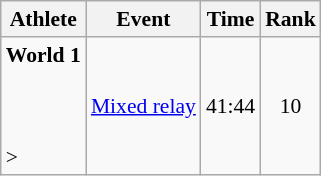<table class="wikitable" style="font-size:90%">
<tr>
<th>Athlete</th>
<th>Event</th>
<th>Time</th>
<th>Rank</th>
</tr>
<tr align=center>
<td align=left><strong>World 1</strong><br><small><br><br><br></small>></td>
<td align=left><a href='#'>Mixed relay</a></td>
<td>41:44</td>
<td>10</td>
</tr>
</table>
